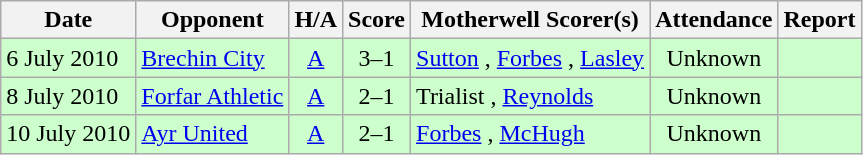<table class="wikitable" style="text-align:center">
<tr>
<th>Date</th>
<th>Opponent</th>
<th>H/A</th>
<th>Score</th>
<th>Motherwell Scorer(s)</th>
<th>Attendance</th>
<th>Report</th>
</tr>
<tr bgcolor=#ccffcc>
<td align=left>6 July 2010</td>
<td align=left> <a href='#'>Brechin City</a></td>
<td><a href='#'>A</a></td>
<td>3–1</td>
<td align=left><a href='#'>Sutton</a> , <a href='#'>Forbes</a> , <a href='#'>Lasley</a> </td>
<td>Unknown</td>
<td></td>
</tr>
<tr bgcolor=#ccffcc>
<td align=left>8 July 2010</td>
<td align=left> <a href='#'>Forfar Athletic</a></td>
<td><a href='#'>A</a></td>
<td>2–1</td>
<td align=left>Trialist , <a href='#'>Reynolds</a> </td>
<td>Unknown</td>
<td></td>
</tr>
<tr bgcolor=#ccffcc>
<td align=left>10 July 2010</td>
<td align=left> <a href='#'>Ayr United</a></td>
<td><a href='#'>A</a></td>
<td>2–1</td>
<td align=left><a href='#'>Forbes</a> , <a href='#'>McHugh</a> </td>
<td>Unknown</td>
<td></td>
</tr>
</table>
